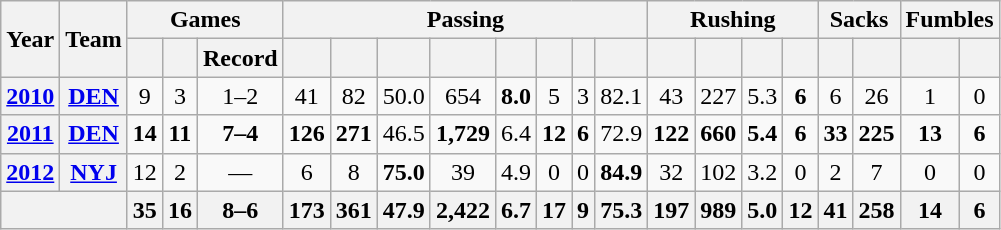<table class="wikitable" style="text-align:center;">
<tr>
<th rowspan="2">Year</th>
<th rowspan="2">Team</th>
<th colspan="3">Games</th>
<th colspan="8">Passing</th>
<th colspan="4">Rushing</th>
<th colspan="2">Sacks</th>
<th colspan="2">Fumbles</th>
</tr>
<tr>
<th></th>
<th></th>
<th>Record</th>
<th></th>
<th></th>
<th></th>
<th></th>
<th></th>
<th></th>
<th></th>
<th></th>
<th></th>
<th></th>
<th></th>
<th></th>
<th></th>
<th></th>
<th></th>
<th></th>
</tr>
<tr>
<th><a href='#'>2010</a></th>
<th><a href='#'>DEN</a></th>
<td>9</td>
<td>3</td>
<td>1–2</td>
<td>41</td>
<td>82</td>
<td>50.0</td>
<td>654</td>
<td><strong>8.0</strong></td>
<td>5</td>
<td>3</td>
<td>82.1</td>
<td>43</td>
<td>227</td>
<td>5.3</td>
<td><strong>6</strong></td>
<td>6</td>
<td>26</td>
<td>1</td>
<td>0</td>
</tr>
<tr>
<th><a href='#'>2011</a></th>
<th><a href='#'>DEN</a></th>
<td><strong>14</strong></td>
<td><strong>11</strong></td>
<td><strong>7–4</strong></td>
<td><strong>126</strong></td>
<td><strong>271</strong></td>
<td>46.5</td>
<td><strong>1,729</strong></td>
<td>6.4</td>
<td><strong>12</strong></td>
<td><strong>6</strong></td>
<td>72.9</td>
<td><strong>122</strong></td>
<td><strong>660</strong></td>
<td><strong>5.4</strong></td>
<td><strong>6</strong></td>
<td><strong>33</strong></td>
<td><strong>225</strong></td>
<td><strong>13</strong></td>
<td><strong>6</strong></td>
</tr>
<tr>
<th><a href='#'>2012</a></th>
<th><a href='#'>NYJ</a></th>
<td>12</td>
<td>2</td>
<td>—</td>
<td>6</td>
<td>8</td>
<td><strong>75.0</strong></td>
<td>39</td>
<td>4.9</td>
<td>0</td>
<td>0</td>
<td><strong>84.9</strong></td>
<td>32</td>
<td>102</td>
<td>3.2</td>
<td>0</td>
<td>2</td>
<td>7</td>
<td>0</td>
<td>0</td>
</tr>
<tr>
<th colspan="2"></th>
<th>35</th>
<th>16</th>
<th>8–6</th>
<th>173</th>
<th>361</th>
<th>47.9</th>
<th>2,422</th>
<th>6.7</th>
<th>17</th>
<th>9</th>
<th>75.3</th>
<th>197</th>
<th>989</th>
<th>5.0</th>
<th>12</th>
<th>41</th>
<th>258</th>
<th>14</th>
<th>6</th>
</tr>
</table>
